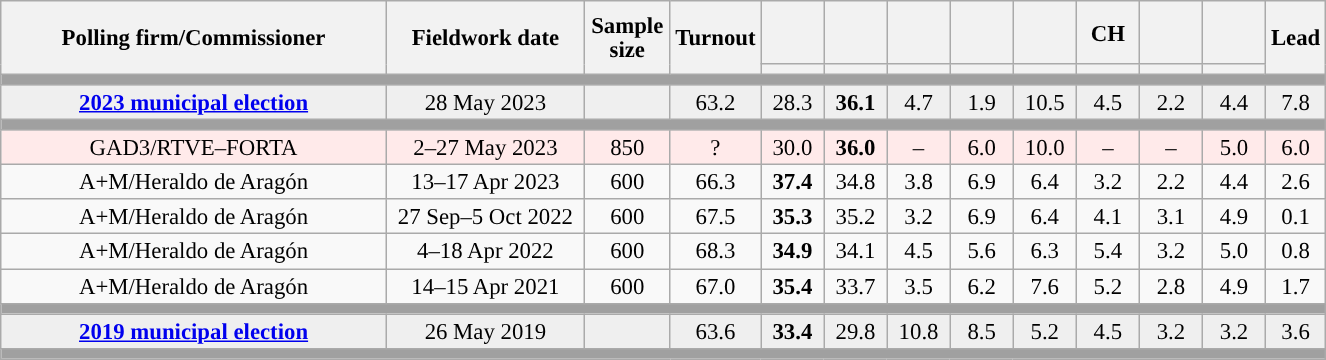<table class="wikitable collapsible collapsed" style="text-align:center; font-size:95%; line-height:16px;">
<tr style="height:42px;">
<th style="width:250px;" rowspan="2">Polling firm/Commissioner</th>
<th style="width:125px;" rowspan="2">Fieldwork date</th>
<th style="width:50px;" rowspan="2">Sample size</th>
<th style="width:45px;" rowspan="2">Turnout</th>
<th style="width:35px;"></th>
<th style="width:35px;"></th>
<th style="width:35px;"></th>
<th style="width:35px;"></th>
<th style="width:35px;"></th>
<th style="width:35px;">CH</th>
<th style="width:35px;"></th>
<th style="width:35px;"></th>
<th style="width:30px;" rowspan="2">Lead</th>
</tr>
<tr>
<th style="color:inherit;background:"></th>
<th style="color:inherit;background:"></th>
<th style="color:inherit;background:"></th>
<th style="color:inherit;background:"></th>
<th style="color:inherit;background:"></th>
<th style="color:inherit;background:"></th>
<th style="color:inherit;background:"></th>
<th style="color:inherit;background:"></th>
</tr>
<tr>
<td colspan="13" style="background:#A0A0A0"></td>
</tr>
<tr style="background:#EFEFEF;">
<td><strong><a href='#'>2023 municipal election</a></strong></td>
<td>28 May 2023</td>
<td></td>
<td>63.2</td>
<td>28.3<br></td>
<td><strong>36.1</strong><br></td>
<td>4.7<br></td>
<td>1.9<br></td>
<td>10.5<br></td>
<td>4.5<br></td>
<td>2.2<br></td>
<td>4.4<br></td>
<td style="background:">7.8</td>
</tr>
<tr>
<td colspan="13" style="background:#A0A0A0"></td>
</tr>
<tr style="background:#FFEAEA;">
<td>GAD3/RTVE–FORTA</td>
<td>2–27 May 2023</td>
<td>850</td>
<td>?</td>
<td>30.0<br></td>
<td><strong>36.0</strong><br></td>
<td>–</td>
<td>6.0<br></td>
<td>10.0<br></td>
<td>–</td>
<td>–</td>
<td>5.0<br></td>
<td style="background:">6.0</td>
</tr>
<tr>
<td>A+M/Heraldo de Aragón</td>
<td>13–17 Apr 2023</td>
<td>600</td>
<td>66.3</td>
<td><strong>37.4</strong><br></td>
<td>34.8<br></td>
<td>3.8<br></td>
<td>6.9<br></td>
<td>6.4<br></td>
<td>3.2<br></td>
<td>2.2<br></td>
<td>4.4<br></td>
<td style="background:">2.6</td>
</tr>
<tr>
<td>A+M/Heraldo de Aragón</td>
<td>27 Sep–5 Oct 2022</td>
<td>600</td>
<td>67.5</td>
<td><strong>35.3</strong><br></td>
<td>35.2<br></td>
<td>3.2<br></td>
<td>6.9<br></td>
<td>6.4<br></td>
<td>4.1<br></td>
<td>3.1<br></td>
<td>4.9<br></td>
<td style="background:">0.1</td>
</tr>
<tr>
<td>A+M/Heraldo de Aragón</td>
<td>4–18 Apr 2022</td>
<td>600</td>
<td>68.3</td>
<td><strong>34.9</strong><br></td>
<td>34.1<br></td>
<td>4.5<br></td>
<td>5.6<br></td>
<td>6.3<br></td>
<td>5.4<br></td>
<td>3.2<br></td>
<td>5.0<br></td>
<td style="background:">0.8</td>
</tr>
<tr>
<td>A+M/Heraldo de Aragón</td>
<td>14–15 Apr 2021</td>
<td>600</td>
<td>67.0</td>
<td><strong>35.4</strong><br></td>
<td>33.7<br></td>
<td>3.5<br></td>
<td>6.2<br></td>
<td>7.6<br></td>
<td>5.2<br></td>
<td>2.8<br></td>
<td>4.9<br></td>
<td style="background:">1.7</td>
</tr>
<tr>
<td colspan="13" style="background:#A0A0A0"></td>
</tr>
<tr style="background:#EFEFEF;">
<td><strong><a href='#'>2019 municipal election</a></strong></td>
<td>26 May 2019</td>
<td></td>
<td>63.6</td>
<td><strong>33.4</strong><br></td>
<td>29.8<br></td>
<td>10.8<br></td>
<td>8.5<br></td>
<td>5.2<br></td>
<td>4.5<br></td>
<td>3.2<br></td>
<td>3.2<br></td>
<td style="background:">3.6</td>
</tr>
<tr>
<td colspan="13" style="background:#A0A0A0"></td>
</tr>
</table>
